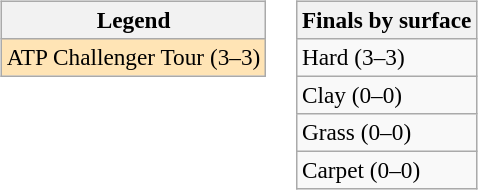<table>
<tr valign=top>
<td><br><table class=wikitable style=font-size:97%>
<tr>
<th>Legend</th>
</tr>
<tr bgcolor=moccasin>
<td>ATP Challenger Tour (3–3)</td>
</tr>
</table>
</td>
<td><br><table class=wikitable style=font-size:97%>
<tr>
<th>Finals by surface</th>
</tr>
<tr>
<td>Hard (3–3)</td>
</tr>
<tr>
<td>Clay (0–0)</td>
</tr>
<tr>
<td>Grass (0–0)</td>
</tr>
<tr>
<td>Carpet (0–0)</td>
</tr>
</table>
</td>
</tr>
</table>
